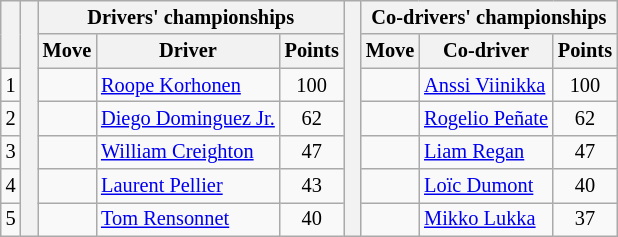<table class="wikitable" style="font-size:85%;">
<tr>
<th rowspan="2"></th>
<th rowspan="7" style="width:5px;"></th>
<th colspan="3">Drivers' championships</th>
<th rowspan="7" style="width:5px;"></th>
<th colspan="3" nowrap>Co-drivers' championships</th>
</tr>
<tr>
<th>Move</th>
<th>Driver</th>
<th>Points</th>
<th>Move</th>
<th>Co-driver</th>
<th>Points</th>
</tr>
<tr>
<td align="center">1</td>
<td align="center"></td>
<td><a href='#'>Roope Korhonen</a></td>
<td align="center">100</td>
<td align="center"></td>
<td><a href='#'>Anssi Viinikka</a></td>
<td align="center">100</td>
</tr>
<tr>
<td align="center">2</td>
<td align="center"></td>
<td><a href='#'>Diego Dominguez Jr.</a></td>
<td align="center">62</td>
<td align="center"></td>
<td><a href='#'>Rogelio Peñate</a></td>
<td align="center">62</td>
</tr>
<tr>
<td align="center">3</td>
<td align="center"></td>
<td><a href='#'>William Creighton</a></td>
<td align="center">47</td>
<td align="center"></td>
<td><a href='#'>Liam Regan</a></td>
<td align="center">47</td>
</tr>
<tr>
<td align="center">4</td>
<td align="center"></td>
<td><a href='#'>Laurent Pellier</a></td>
<td align="center">43</td>
<td align="center"></td>
<td><a href='#'>Loïc Dumont</a></td>
<td align="center">40</td>
</tr>
<tr>
<td align="center">5</td>
<td align="center"></td>
<td><a href='#'>Tom Rensonnet</a></td>
<td align="center">40</td>
<td align="center"></td>
<td><a href='#'>Mikko Lukka</a></td>
<td align="center">37</td>
</tr>
</table>
